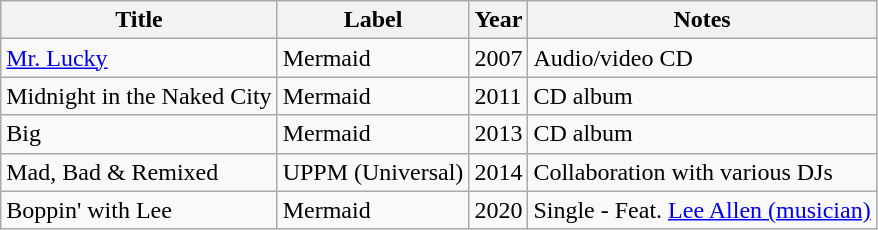<table class="wikitable">
<tr>
<th>Title</th>
<th>Label</th>
<th>Year</th>
<th>Notes</th>
</tr>
<tr>
<td><a href='#'>Mr. Lucky</a></td>
<td>Mermaid</td>
<td>2007</td>
<td>Audio/video CD</td>
</tr>
<tr>
<td>Midnight in the Naked City</td>
<td>Mermaid</td>
<td>2011</td>
<td>CD album</td>
</tr>
<tr>
<td>Big</td>
<td>Mermaid</td>
<td>2013</td>
<td>CD album</td>
</tr>
<tr>
<td>Mad, Bad & Remixed</td>
<td>UPPM (Universal)</td>
<td>2014</td>
<td>Collaboration with various DJs</td>
</tr>
<tr>
<td>Boppin' with Lee</td>
<td>Mermaid</td>
<td>2020</td>
<td>Single - Feat. <a href='#'>Lee Allen (musician)</a></td>
</tr>
</table>
